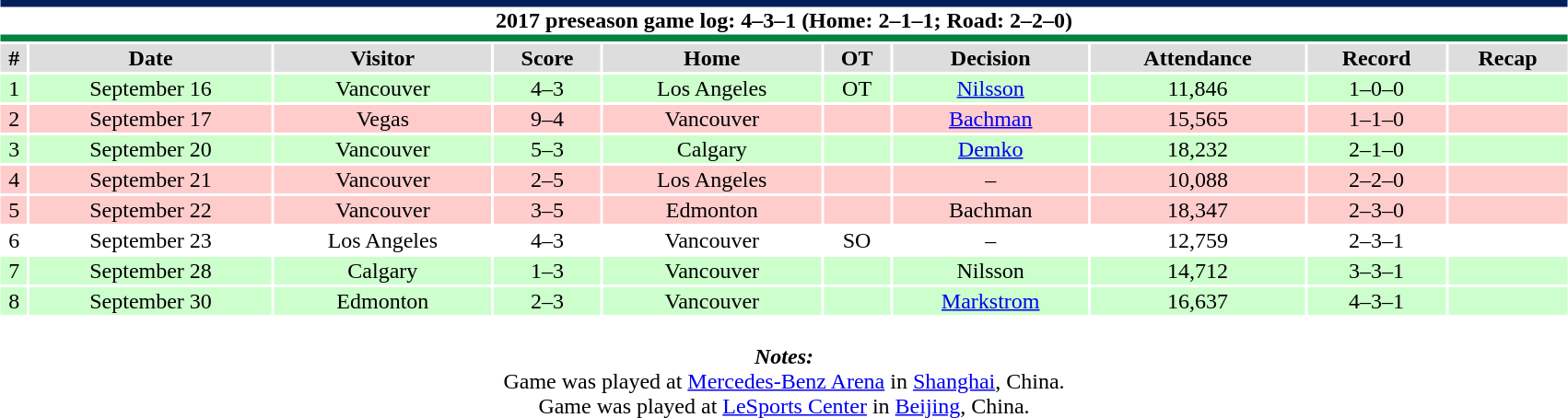<table class="toccolours collapsible collapsed" style="width:90%; clear:both; margin:1.5em auto; text-align:center;">
<tr>
<th colspan=10 style="background:#FFFFFF; border-top:#001F5B 5px solid; border-bottom:#028342 5px solid;">2017 preseason game log: 4–3–1 (Home: 2–1–1; Road: 2–2–0)</th>
</tr>
<tr style="background:#ddd;">
<th>#</th>
<th>Date</th>
<th>Visitor</th>
<th>Score</th>
<th>Home</th>
<th>OT</th>
<th>Decision</th>
<th>Attendance</th>
<th>Record</th>
<th>Recap</th>
</tr>
<tr style="background:#cfc;">
<td>1</td>
<td>September 16</td>
<td>Vancouver</td>
<td>4–3</td>
<td>Los Angeles</td>
<td>OT</td>
<td><a href='#'>Nilsson</a></td>
<td>11,846</td>
<td>1–0–0</td>
<td></td>
</tr>
<tr style="background:#fcc;">
<td>2</td>
<td>September 17</td>
<td>Vegas</td>
<td>9–4</td>
<td>Vancouver</td>
<td></td>
<td><a href='#'>Bachman</a></td>
<td>15,565</td>
<td>1–1–0</td>
<td></td>
</tr>
<tr style="background:#cfc;">
<td>3</td>
<td>September 20</td>
<td>Vancouver</td>
<td>5–3</td>
<td>Calgary</td>
<td></td>
<td><a href='#'>Demko</a></td>
<td>18,232</td>
<td>2–1–0</td>
<td></td>
</tr>
<tr style="background:#fcc;">
<td>4</td>
<td>September 21</td>
<td>Vancouver</td>
<td>2–5</td>
<td>Los Angeles</td>
<td></td>
<td>–</td>
<td>10,088</td>
<td>2–2–0</td>
<td></td>
</tr>
<tr style="background:#fcc;">
<td>5</td>
<td>September 22</td>
<td>Vancouver</td>
<td>3–5</td>
<td>Edmonton</td>
<td></td>
<td>Bachman</td>
<td>18,347</td>
<td>2–3–0</td>
<td></td>
</tr>
<tr style="background:#fff;">
<td>6</td>
<td>September 23</td>
<td>Los Angeles</td>
<td>4–3</td>
<td>Vancouver</td>
<td>SO</td>
<td>–</td>
<td>12,759</td>
<td>2–3–1</td>
<td></td>
</tr>
<tr style="background:#cfc;">
<td>7</td>
<td>September 28</td>
<td>Calgary</td>
<td>1–3</td>
<td>Vancouver</td>
<td></td>
<td>Nilsson</td>
<td>14,712</td>
<td>3–3–1</td>
<td></td>
</tr>
<tr style="background:#cfc;">
<td>8</td>
<td>September 30</td>
<td>Edmonton</td>
<td>2–3</td>
<td>Vancouver</td>
<td></td>
<td><a href='#'>Markstrom</a></td>
<td>16,637</td>
<td>4–3–1</td>
<td></td>
</tr>
<tr>
<td colspan="10" style="text-align:center;"><br><strong><em>Notes:</em></strong><br>
Game was played at <a href='#'>Mercedes-Benz Arena</a> in <a href='#'>Shanghai</a>, China.<br>
Game was played at <a href='#'>LeSports Center</a> in <a href='#'>Beijing</a>, China.</td>
</tr>
</table>
